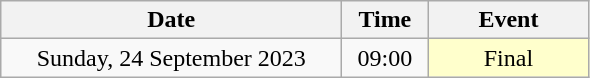<table class=wikitable style="text-align:center;">
<tr>
<th width=220>Date</th>
<th width=50>Time</th>
<th width=100>Event</th>
</tr>
<tr>
<td>Sunday, 24 September 2023</td>
<td>09:00</td>
<td bgcolor="ffffcc">Final</td>
</tr>
</table>
